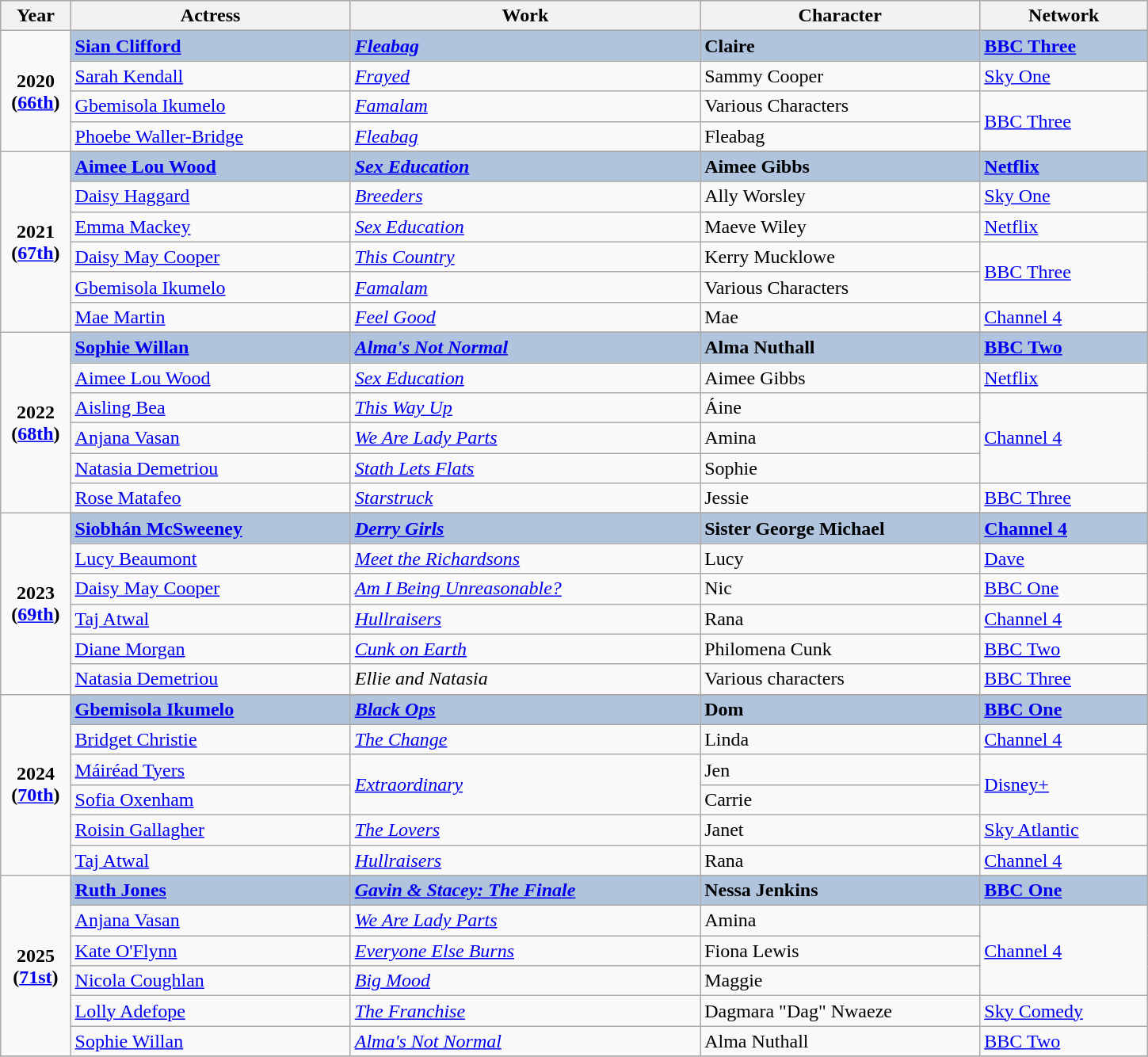<table class="wikitable">
<tr style="background:#bebebe;">
<th style="width:5%;">Year</th>
<th style="width:20%;">Actress</th>
<th style="width:25%;">Work</th>
<th style="width:20%;">Character</th>
<th style="width:12%;">Network</th>
</tr>
<tr>
<td rowspan=5 style="text-align:center"><strong>2020 <br>(<a href='#'>66th</a>)</strong><br></td>
</tr>
<tr style="background:#B0C4DE;">
<td><strong><a href='#'>Sian Clifford</a></strong></td>
<td><strong><em><a href='#'>Fleabag</a></em></strong></td>
<td><strong>Claire</strong></td>
<td><strong><a href='#'>BBC Three</a></strong></td>
</tr>
<tr>
<td><a href='#'>Sarah Kendall</a></td>
<td><em><a href='#'>Frayed</a></em></td>
<td>Sammy Cooper</td>
<td><a href='#'>Sky One</a></td>
</tr>
<tr>
<td><a href='#'>Gbemisola Ikumelo</a></td>
<td><em><a href='#'>Famalam</a></em></td>
<td>Various Characters</td>
<td rowspan="2"><a href='#'>BBC Three</a></td>
</tr>
<tr>
<td><a href='#'>Phoebe Waller-Bridge</a></td>
<td><em><a href='#'>Fleabag</a></em></td>
<td>Fleabag</td>
</tr>
<tr>
<td rowspan= 7 style="text-align:center"><strong>2021 <br>(<a href='#'>67th</a>)</strong><br></td>
</tr>
<tr style="background:#B0C4DE;">
<td><strong><a href='#'>Aimee Lou Wood</a></strong></td>
<td><strong><em><a href='#'>Sex Education</a></em></strong></td>
<td><strong>Aimee Gibbs </strong></td>
<td><strong><a href='#'>Netflix</a></strong></td>
</tr>
<tr>
<td><a href='#'>Daisy Haggard</a></td>
<td><em><a href='#'>Breeders</a></em></td>
<td>Ally Worsley</td>
<td><a href='#'>Sky One</a></td>
</tr>
<tr>
<td><a href='#'>Emma Mackey</a></td>
<td><em><a href='#'>Sex Education</a></em></td>
<td>Maeve Wiley</td>
<td><a href='#'>Netflix</a></td>
</tr>
<tr>
<td><a href='#'>Daisy May Cooper</a></td>
<td><em><a href='#'>This Country</a></em></td>
<td>Kerry Mucklowe</td>
<td rowspan="2"><a href='#'>BBC Three</a></td>
</tr>
<tr>
<td><a href='#'>Gbemisola Ikumelo</a></td>
<td><em><a href='#'>Famalam</a></em></td>
<td>Various Characters</td>
</tr>
<tr>
<td><a href='#'>Mae Martin</a></td>
<td><em><a href='#'>Feel Good</a></em></td>
<td>Mae</td>
<td><a href='#'>Channel 4</a></td>
</tr>
<tr>
<td rowspan=7 style="text-align:center"><strong>2022 <br>(<a href='#'>68th</a>)</strong><br></td>
</tr>
<tr style="background:#B0C4DE;">
<td><strong><a href='#'>Sophie Willan</a></strong></td>
<td><strong><em><a href='#'>Alma's Not Normal</a></em></strong></td>
<td><strong>Alma Nuthall</strong></td>
<td><strong><a href='#'>BBC Two</a></strong></td>
</tr>
<tr>
<td><a href='#'>Aimee Lou Wood</a></td>
<td><em><a href='#'>Sex Education</a></em></td>
<td>Aimee Gibbs</td>
<td><a href='#'>Netflix</a></td>
</tr>
<tr>
<td><a href='#'>Aisling Bea</a></td>
<td><em><a href='#'>This Way Up</a></em></td>
<td>Áine</td>
<td rowspan="3"><a href='#'>Channel 4</a></td>
</tr>
<tr>
<td><a href='#'>Anjana Vasan</a></td>
<td><em><a href='#'>We Are Lady Parts</a></em></td>
<td>Amina</td>
</tr>
<tr>
<td><a href='#'>Natasia Demetriou</a></td>
<td><em><a href='#'>Stath Lets Flats</a></em></td>
<td>Sophie</td>
</tr>
<tr>
<td><a href='#'>Rose Matafeo</a></td>
<td><em><a href='#'>Starstruck</a></em></td>
<td>Jessie</td>
<td><a href='#'>BBC Three</a></td>
</tr>
<tr>
<td rowspan="7" style="text-align:center"><strong>2023 <br>(<a href='#'>69th</a>)</strong><br></td>
</tr>
<tr style="background:#B0C4DE;">
<td><strong><a href='#'>Siobhán McSweeney</a></strong></td>
<td><strong><em><a href='#'>Derry Girls</a></em></strong></td>
<td><strong>Sister George Michael</strong></td>
<td><strong><a href='#'>Channel 4</a></strong></td>
</tr>
<tr>
<td><a href='#'>Lucy Beaumont</a></td>
<td><em><a href='#'>Meet the Richardsons</a></em></td>
<td>Lucy</td>
<td><a href='#'>Dave</a></td>
</tr>
<tr>
<td><a href='#'>Daisy May Cooper</a></td>
<td><em><a href='#'>Am I Being Unreasonable?</a></em></td>
<td>Nic</td>
<td><a href='#'>BBC One</a></td>
</tr>
<tr>
<td><a href='#'>Taj Atwal</a></td>
<td><em><a href='#'>Hullraisers</a></em></td>
<td>Rana</td>
<td><a href='#'>Channel 4</a></td>
</tr>
<tr>
<td><a href='#'>Diane Morgan</a></td>
<td><em><a href='#'>Cunk on Earth</a></em></td>
<td>Philomena Cunk</td>
<td><a href='#'>BBC Two</a></td>
</tr>
<tr>
<td><a href='#'>Natasia Demetriou</a></td>
<td><em>Ellie and Natasia</em></td>
<td>Various characters</td>
<td><a href='#'>BBC Three</a></td>
</tr>
<tr>
<td rowspan=7 style="text-align:center"><strong>2024 <br>(<a href='#'>70th</a>)</strong><br></td>
</tr>
<tr>
<td style="background:#B0C4DE;"><strong><a href='#'>Gbemisola Ikumelo</a></strong></td>
<td style="background:#B0C4DE;"><strong><em><a href='#'>Black Ops</a></em></strong></td>
<td style="background:#B0C4DE;"><strong>Dom</strong></td>
<td style="background:#B0C4DE;"><strong><a href='#'>BBC One</a></strong></td>
</tr>
<tr>
<td><a href='#'>Bridget Christie</a></td>
<td><em><a href='#'>The Change</a></em></td>
<td>Linda</td>
<td><a href='#'>Channel 4</a></td>
</tr>
<tr>
<td><a href='#'>Máiréad Tyers</a></td>
<td rowspan="2"><em><a href='#'>Extraordinary</a></em></td>
<td>Jen</td>
<td rowspan="2"><a href='#'>Disney+</a></td>
</tr>
<tr>
<td><a href='#'>Sofia Oxenham</a></td>
<td>Carrie</td>
</tr>
<tr>
<td><a href='#'>Roisin Gallagher</a></td>
<td><em><a href='#'>The Lovers</a></em></td>
<td>Janet</td>
<td><a href='#'>Sky Atlantic</a></td>
</tr>
<tr>
<td><a href='#'>Taj Atwal</a></td>
<td><em><a href='#'>Hullraisers</a></em></td>
<td>Rana</td>
<td><a href='#'>Channel 4</a></td>
</tr>
<tr>
<td rowspan=6 style="text-align:center"><strong>2025<br>(<a href='#'>71st</a>)</strong><br></td>
<td style="background:#B0C4DE;"><strong><a href='#'>Ruth Jones</a></strong></td>
<td style="background:#B0C4DE;"><strong><em><a href='#'>Gavin & Stacey: The Finale</a></em></strong></td>
<td style="background:#B0C4DE;"><strong>Nessa Jenkins</strong></td>
<td style="background:#B0C4DE;"><strong><a href='#'>BBC One</a></strong></td>
</tr>
<tr>
<td><a href='#'>Anjana Vasan</a></td>
<td><em><a href='#'>We Are Lady Parts</a></em></td>
<td>Amina</td>
<td rowspan="3"><a href='#'>Channel 4</a></td>
</tr>
<tr>
<td><a href='#'>Kate O'Flynn</a></td>
<td><em><a href='#'>Everyone Else Burns</a></em></td>
<td>Fiona Lewis</td>
</tr>
<tr>
<td><a href='#'>Nicola Coughlan</a></td>
<td><em><a href='#'>Big Mood</a></em></td>
<td>Maggie</td>
</tr>
<tr>
<td><a href='#'>Lolly Adefope</a></td>
<td><em><a href='#'>The Franchise</a></em></td>
<td>Dagmara "Dag" Nwaeze</td>
<td><a href='#'>Sky Comedy</a></td>
</tr>
<tr>
<td><a href='#'>Sophie Willan</a></td>
<td><em><a href='#'>Alma's Not Normal</a></em></td>
<td>Alma Nuthall</td>
<td><a href='#'>BBC Two</a></td>
</tr>
<tr>
</tr>
</table>
